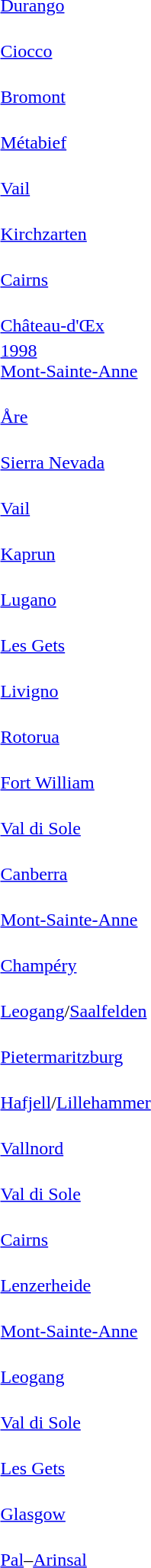<table>
<tr>
<td><br> <a href='#'>Durango</a></td>
<td></td>
<td></td>
<td></td>
</tr>
<tr>
<td><br> <a href='#'>Ciocco</a></td>
<td></td>
<td></td>
<td></td>
</tr>
<tr>
<td><br> <a href='#'>Bromont</a></td>
<td></td>
<td></td>
<td></td>
</tr>
<tr>
<td><br> <a href='#'>Métabief</a></td>
<td></td>
<td></td>
<td></td>
</tr>
<tr>
<td><br> <a href='#'>Vail</a></td>
<td></td>
<td></td>
<td></td>
</tr>
<tr>
<td><br> <a href='#'>Kirchzarten</a></td>
<td></td>
<td></td>
<td></td>
</tr>
<tr>
<td><br> <a href='#'>Cairns</a></td>
<td nowrap></td>
<td></td>
<td></td>
</tr>
<tr>
<td><br> <a href='#'>Château-d'Œx</a></td>
<td></td>
<td></td>
<td></td>
</tr>
<tr>
<td nowrap><a href='#'>1998</a><br> <a href='#'>Mont-Sainte-Anne</a></td>
<td></td>
<td></td>
<td></td>
</tr>
<tr>
<td><br> <a href='#'>Åre</a></td>
<td></td>
<td></td>
<td></td>
</tr>
<tr>
<td><br> <a href='#'>Sierra Nevada</a></td>
<td></td>
<td></td>
<td></td>
</tr>
<tr>
<td><br> <a href='#'>Vail</a></td>
<td></td>
<td></td>
<td></td>
</tr>
<tr>
<td><br> <a href='#'>Kaprun</a></td>
<td></td>
<td></td>
<td></td>
</tr>
<tr>
<td><br> <a href='#'>Lugano</a></td>
<td></td>
<td></td>
<td></td>
</tr>
<tr>
<td><br> <a href='#'>Les Gets</a></td>
<td></td>
<td></td>
<td></td>
</tr>
<tr>
<td><br> <a href='#'>Livigno</a></td>
<td></td>
<td></td>
<td></td>
</tr>
<tr>
<td><br> <a href='#'>Rotorua</a></td>
<td></td>
<td></td>
<td></td>
</tr>
<tr>
<td><br> <a href='#'>Fort William</a></td>
<td></td>
<td></td>
<td></td>
</tr>
<tr>
<td><br> <a href='#'>Val di Sole</a></td>
<td></td>
<td></td>
<td></td>
</tr>
<tr>
<td><br> <a href='#'>Canberra</a></td>
<td></td>
<td></td>
<td></td>
</tr>
<tr>
<td><br> <a href='#'>Mont-Sainte-Anne</a></td>
<td></td>
<td></td>
<td></td>
</tr>
<tr>
<td><br> <a href='#'>Champéry</a></td>
<td></td>
<td></td>
<td></td>
</tr>
<tr>
<td><br> <a href='#'>Leogang</a>/<a href='#'>Saalfelden</a></td>
<td></td>
<td></td>
<td></td>
</tr>
<tr>
<td><br> <a href='#'>Pietermaritzburg</a></td>
<td></td>
<td></td>
<td></td>
</tr>
<tr>
<td><br> <a href='#'>Hafjell</a>/<a href='#'>Lillehammer</a></td>
<td></td>
<td></td>
<td></td>
</tr>
<tr>
<td><br> <a href='#'>Vallnord</a></td>
<td></td>
<td></td>
<td></td>
</tr>
<tr>
<td><br> <a href='#'>Val di Sole</a></td>
<td></td>
<td></td>
<td></td>
</tr>
<tr>
<td><br> <a href='#'>Cairns</a></td>
<td></td>
<td></td>
<td></td>
</tr>
<tr>
<td><br> <a href='#'>Lenzerheide</a></td>
<td></td>
<td></td>
<td></td>
</tr>
<tr>
<td><br> <a href='#'>Mont-Sainte-Anne</a></td>
<td></td>
<td></td>
<td></td>
</tr>
<tr>
<td><br> <a href='#'>Leogang</a></td>
<td></td>
<td></td>
<td></td>
</tr>
<tr>
<td><br> <a href='#'>Val di Sole</a></td>
<td></td>
<td></td>
<td></td>
</tr>
<tr>
<td><br> <a href='#'>Les Gets</a></td>
<td></td>
<td></td>
<td></td>
</tr>
<tr>
<td><br> <a href='#'>Glasgow</a></td>
<td></td>
<td></td>
<td></td>
</tr>
<tr>
<td><br> <a href='#'>Pal</a>–<a href='#'>Arinsal</a></td>
<td></td>
<td></td>
<td></td>
</tr>
</table>
